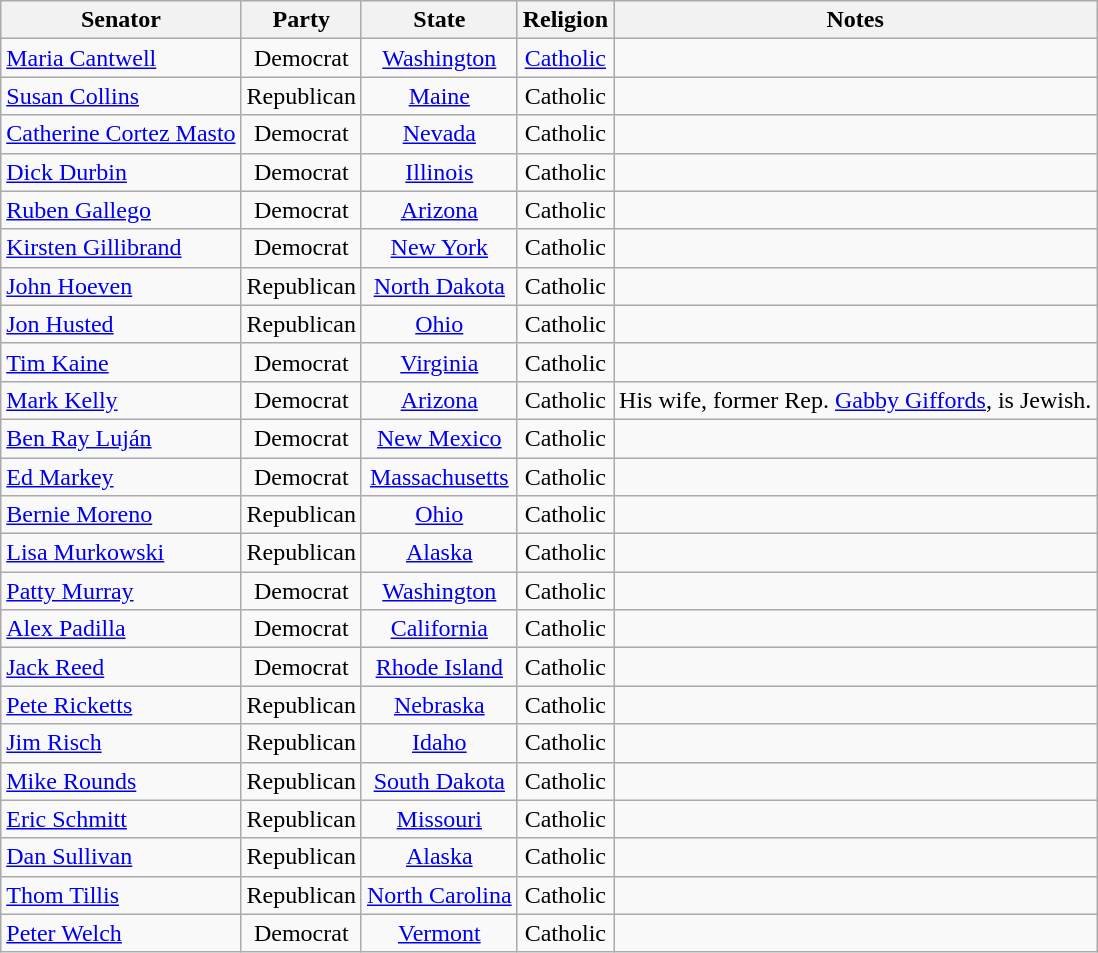<table class="wikitable sortable" style="text-align:center">
<tr>
<th>Senator</th>
<th>Party</th>
<th>State</th>
<th>Religion</th>
<th>Notes</th>
</tr>
<tr>
<td align=left nowrap> <a href='#'>Maria Cantwell</a></td>
<td>Democrat</td>
<td><a href='#'>Washington</a></td>
<td><a href='#'>Catholic</a></td>
<td></td>
</tr>
<tr>
<td align=left nowrap> <a href='#'>Susan Collins</a></td>
<td>Republican</td>
<td><a href='#'>Maine</a></td>
<td>Catholic</td>
<td></td>
</tr>
<tr>
<td align=left nowrap> <a href='#'>Catherine Cortez Masto</a></td>
<td>Democrat</td>
<td><a href='#'>Nevada</a></td>
<td>Catholic</td>
<td></td>
</tr>
<tr>
<td align=left nowrap> <a href='#'>Dick Durbin</a></td>
<td>Democrat</td>
<td><a href='#'>Illinois</a></td>
<td>Catholic</td>
<td></td>
</tr>
<tr>
<td align=left nowrap> <a href='#'>Ruben Gallego</a></td>
<td>Democrat</td>
<td><a href='#'>Arizona</a></td>
<td>Catholic</td>
<td></td>
</tr>
<tr>
<td align=left nowrap> <a href='#'>Kirsten Gillibrand</a></td>
<td>Democrat</td>
<td><a href='#'>New York</a></td>
<td>Catholic</td>
<td></td>
</tr>
<tr>
<td align=left nowrap> <a href='#'>John Hoeven</a></td>
<td>Republican</td>
<td><a href='#'>North Dakota</a></td>
<td>Catholic</td>
<td></td>
</tr>
<tr>
<td align=left nowrap> <a href='#'>Jon Husted</a></td>
<td>Republican</td>
<td><a href='#'>Ohio</a></td>
<td>Catholic</td>
<td></td>
</tr>
<tr>
<td align=left nowrap> <a href='#'>Tim Kaine</a></td>
<td>Democrat</td>
<td><a href='#'>Virginia</a></td>
<td>Catholic</td>
<td></td>
</tr>
<tr>
<td align=left nowrap> <a href='#'>Mark Kelly</a></td>
<td>Democrat</td>
<td><a href='#'>Arizona</a></td>
<td>Catholic</td>
<td>His wife, former Rep. <a href='#'>Gabby Giffords</a>, is Jewish.</td>
</tr>
<tr>
<td align=left nowrap> <a href='#'>Ben Ray Luján</a></td>
<td>Democrat</td>
<td><a href='#'>New Mexico</a></td>
<td>Catholic</td>
<td></td>
</tr>
<tr>
<td align=left nowrap> <a href='#'>Ed Markey</a></td>
<td>Democrat</td>
<td><a href='#'>Massachusetts</a></td>
<td>Catholic</td>
<td></td>
</tr>
<tr>
<td align=left nowrap> <a href='#'>Bernie Moreno</a></td>
<td>Republican</td>
<td><a href='#'>Ohio</a></td>
<td>Catholic</td>
<td></td>
</tr>
<tr>
<td align=left nowrap> <a href='#'>Lisa Murkowski</a></td>
<td>Republican</td>
<td><a href='#'>Alaska</a></td>
<td>Catholic</td>
<td></td>
</tr>
<tr>
<td align=left nowrap> <a href='#'>Patty Murray</a></td>
<td>Democrat</td>
<td><a href='#'>Washington</a></td>
<td>Catholic</td>
<td></td>
</tr>
<tr>
<td align=left nowrap> <a href='#'>Alex Padilla</a></td>
<td>Democrat</td>
<td><a href='#'>California</a></td>
<td>Catholic</td>
<td></td>
</tr>
<tr>
<td align=left nowrap> <a href='#'>Jack Reed</a></td>
<td>Democrat</td>
<td><a href='#'>Rhode Island</a></td>
<td>Catholic</td>
<td></td>
</tr>
<tr>
<td align=left nowrap> <a href='#'>Pete Ricketts</a></td>
<td>Republican</td>
<td><a href='#'>Nebraska</a></td>
<td>Catholic</td>
<td></td>
</tr>
<tr>
<td align=left nowrap> <a href='#'>Jim Risch</a></td>
<td>Republican</td>
<td><a href='#'>Idaho</a></td>
<td>Catholic</td>
<td></td>
</tr>
<tr>
<td align=left nowrap> <a href='#'>Mike Rounds</a></td>
<td>Republican</td>
<td><a href='#'>South Dakota</a></td>
<td>Catholic</td>
<td></td>
</tr>
<tr>
<td align=left nowrap> <a href='#'>Eric Schmitt</a></td>
<td>Republican</td>
<td><a href='#'>Missouri</a></td>
<td>Catholic</td>
<td></td>
</tr>
<tr>
<td align=left nowrap> <a href='#'>Dan Sullivan</a></td>
<td>Republican</td>
<td><a href='#'>Alaska</a></td>
<td>Catholic</td>
<td></td>
</tr>
<tr>
<td align=left nowrap> <a href='#'>Thom Tillis</a></td>
<td>Republican</td>
<td><a href='#'>North Carolina</a></td>
<td>Catholic</td>
<td></td>
</tr>
<tr>
<td align=left nowrap> <a href='#'>Peter Welch</a></td>
<td>Democrat</td>
<td><a href='#'>Vermont</a></td>
<td>Catholic</td>
<td></td>
</tr>
</table>
